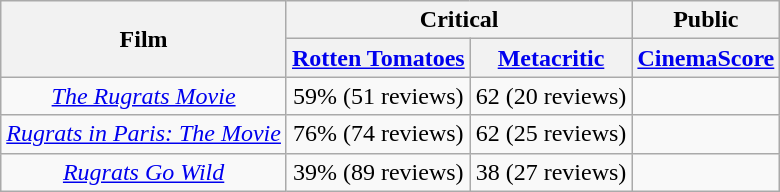<table class="wikitable plainrowheaders sortable" style="text-align: center;">
<tr>
<th scope="col" rowspan="2">Film</th>
<th scope="col" colspan="2">Critical</th>
<th colspan="2" scope="col">Public</th>
</tr>
<tr>
<th scope="col"><a href='#'>Rotten Tomatoes</a></th>
<th scope="col"><a href='#'>Metacritic</a></th>
<th scope="col"><a href='#'>CinemaScore</a></th>
</tr>
<tr>
<td><em><a href='#'>The Rugrats Movie</a></em></td>
<td>59% (51 reviews)</td>
<td>62 (20 reviews)</td>
<td></td>
</tr>
<tr>
<td><em><a href='#'>Rugrats in Paris: The Movie</a></em></td>
<td>76% (74 reviews)</td>
<td>62 (25 reviews)</td>
<td></td>
</tr>
<tr>
<td><em><a href='#'>Rugrats Go Wild</a></em></td>
<td>39% (89 reviews)</td>
<td>38 (27 reviews)</td>
<td></td>
</tr>
</table>
